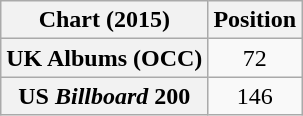<table class="wikitable plainrowheaders sortable">
<tr>
<th scope="col">Chart (2015)</th>
<th scope="col">Position</th>
</tr>
<tr>
<th scope="row">UK Albums (OCC)</th>
<td style="text-align:center;">72</td>
</tr>
<tr>
<th scope="row">US <em>Billboard</em> 200</th>
<td style="text-align:center;">146</td>
</tr>
</table>
